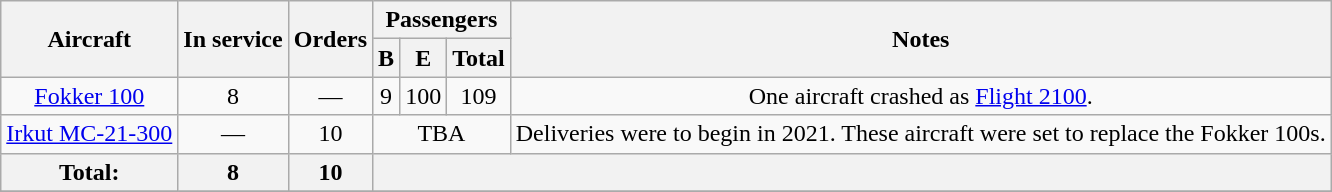<table class="wikitable" style="margin:1em auto; border-collapse:collapse;text-align:center">
<tr>
<th rowspan="2">Aircraft</th>
<th rowspan="2">In service</th>
<th rowspan="2">Orders</th>
<th colspan="3">Passengers</th>
<th rowspan="2">Notes</th>
</tr>
<tr>
<th><abbr>B</abbr></th>
<th><abbr>E</abbr></th>
<th>Total</th>
</tr>
<tr>
<td><a href='#'>Fokker 100</a></td>
<td>8</td>
<td>—</td>
<td>9</td>
<td>100</td>
<td>109</td>
<td>One aircraft crashed as <a href='#'>Flight 2100</a>.</td>
</tr>
<tr>
<td><a href='#'>Irkut MC-21-300</a></td>
<td>—</td>
<td>10</td>
<td colspan="3"><abbr>TBA</abbr></td>
<td>Deliveries were to begin in 2021. These aircraft were set to replace the Fokker 100s.</td>
</tr>
<tr>
<th>Total:</th>
<th>8</th>
<th>10</th>
<th colspan="4"></th>
</tr>
<tr>
</tr>
</table>
